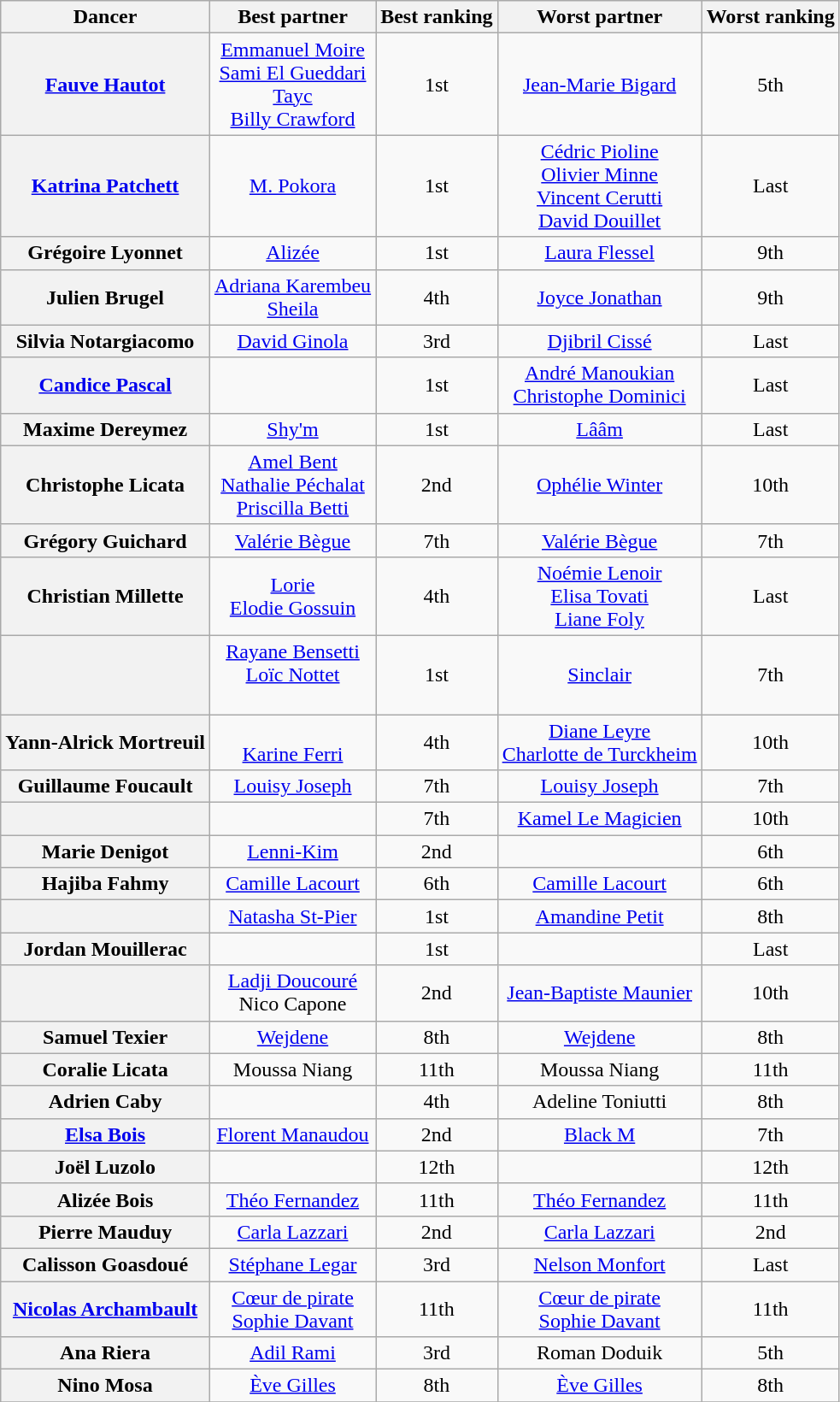<table class="wikitable sortable" style="text-align:center">
<tr>
<th>Dancer</th>
<th class="sortable">Best partner</th>
<th>Best ranking</th>
<th class="sortable">Worst partner</th>
<th>Worst ranking</th>
</tr>
<tr>
<th><a href='#'>Fauve Hautot</a></th>
<td><a href='#'>Emmanuel Moire</a><br><a href='#'>Sami El Gueddari</a><br><a href='#'>Tayc</a><br><a href='#'>Billy Crawford</a></td>
<td>1st</td>
<td><a href='#'>Jean-Marie Bigard</a></td>
<td>5th</td>
</tr>
<tr>
<th><a href='#'>Katrina Patchett</a></th>
<td><a href='#'>M. Pokora</a></td>
<td>1st</td>
<td><a href='#'>Cédric Pioline</a><br><a href='#'>Olivier Minne</a><br><a href='#'>Vincent Cerutti</a><br><a href='#'>David Douillet</a></td>
<td>Last</td>
</tr>
<tr>
<th>Grégoire Lyonnet</th>
<td><a href='#'>Alizée</a></td>
<td>1st</td>
<td><a href='#'>Laura Flessel</a></td>
<td>9th</td>
</tr>
<tr>
<th>Julien Brugel</th>
<td><a href='#'>Adriana Karembeu</a><br><a href='#'>Sheila</a></td>
<td>4th</td>
<td><a href='#'>Joyce Jonathan</a></td>
<td>9th</td>
</tr>
<tr>
<th>Silvia Notargiacomo</th>
<td><a href='#'>David Ginola</a></td>
<td>3rd</td>
<td><a href='#'>Djibril Cissé</a></td>
<td>Last</td>
</tr>
<tr>
<th><a href='#'>Candice Pascal</a></th>
<td></td>
<td>1st</td>
<td><a href='#'>André Manoukian</a><br><a href='#'>Christophe Dominici</a></td>
<td>Last</td>
</tr>
<tr>
<th>Maxime Dereymez</th>
<td><a href='#'>Shy'm</a></td>
<td>1st</td>
<td><a href='#'>Lââm</a></td>
<td>Last</td>
</tr>
<tr>
<th>Christophe Licata</th>
<td><a href='#'>Amel Bent</a><br><a href='#'>Nathalie Péchalat</a><br><a href='#'>Priscilla Betti</a></td>
<td>2nd</td>
<td><a href='#'>Ophélie Winter</a></td>
<td>10th</td>
</tr>
<tr>
<th>Grégory Guichard</th>
<td><a href='#'>Valérie Bègue</a></td>
<td>7th</td>
<td><a href='#'>Valérie Bègue</a></td>
<td>7th</td>
</tr>
<tr>
<th>Christian Millette</th>
<td><a href='#'>Lorie</a><br><a href='#'>Elodie Gossuin</a></td>
<td>4th</td>
<td><a href='#'>Noémie Lenoir</a><br><a href='#'>Elisa Tovati</a><br><a href='#'>Liane Foly</a><br></td>
<td>Last</td>
</tr>
<tr>
<th></th>
<td><a href='#'>Rayane Bensetti</a><br><a href='#'>Loïc Nottet</a><br><br></td>
<td>1st</td>
<td><a href='#'>Sinclair</a></td>
<td>7th</td>
</tr>
<tr>
<th>Yann-Alrick Mortreuil</th>
<td><br><a href='#'>Karine Ferri</a></td>
<td>4th</td>
<td><a href='#'>Diane Leyre</a><br><a href='#'>Charlotte de Turckheim</a></td>
<td>10th</td>
</tr>
<tr>
<th>Guillaume Foucault</th>
<td><a href='#'>Louisy Joseph</a></td>
<td>7th</td>
<td><a href='#'>Louisy Joseph</a></td>
<td>7th</td>
</tr>
<tr>
<th></th>
<td></td>
<td>7th</td>
<td><a href='#'>Kamel Le Magicien</a><br></td>
<td>10th</td>
</tr>
<tr>
<th>Marie Denigot</th>
<td><a href='#'>Lenni-Kim</a></td>
<td>2nd</td>
<td></td>
<td>6th</td>
</tr>
<tr>
<th>Hajiba Fahmy</th>
<td><a href='#'>Camille Lacourt</a></td>
<td>6th</td>
<td><a href='#'>Camille Lacourt</a></td>
<td>6th</td>
</tr>
<tr>
<th></th>
<td><a href='#'>Natasha St-Pier</a></td>
<td>1st</td>
<td><a href='#'>Amandine Petit</a></td>
<td>8th</td>
</tr>
<tr>
<th>Jordan Mouillerac</th>
<td></td>
<td>1st</td>
<td></td>
<td>Last</td>
</tr>
<tr>
<th></th>
<td><a href='#'>Ladji Doucouré</a><br>Nico Capone</td>
<td>2nd</td>
<td><a href='#'>Jean-Baptiste Maunier</a></td>
<td>10th</td>
</tr>
<tr>
<th>Samuel Texier</th>
<td><a href='#'>Wejdene</a></td>
<td>8th</td>
<td><a href='#'>Wejdene</a></td>
<td>8th</td>
</tr>
<tr>
<th>Coralie Licata</th>
<td>Moussa Niang</td>
<td>11th</td>
<td>Moussa Niang</td>
<td>11th</td>
</tr>
<tr>
<th>Adrien Caby</th>
<td></td>
<td>4th</td>
<td>Adeline Toniutti</td>
<td>8th</td>
</tr>
<tr>
<th><a href='#'>Elsa Bois</a></th>
<td><a href='#'>Florent Manaudou</a></td>
<td>2nd</td>
<td><a href='#'>Black M</a></td>
<td>7th</td>
</tr>
<tr>
<th>Joël Luzolo</th>
<td></td>
<td>12th</td>
<td></td>
<td>12th</td>
</tr>
<tr>
<th>Alizée Bois</th>
<td><a href='#'>Théo Fernandez</a></td>
<td>11th</td>
<td><a href='#'>Théo Fernandez</a></td>
<td>11th</td>
</tr>
<tr>
<th>Pierre Mauduy</th>
<td><a href='#'>Carla Lazzari</a></td>
<td>2nd</td>
<td><a href='#'>Carla Lazzari</a></td>
<td>2nd</td>
</tr>
<tr>
<th>Calisson Goasdoué</th>
<td><a href='#'>Stéphane Legar</a></td>
<td>3rd</td>
<td><a href='#'>Nelson Monfort</a></td>
<td>Last</td>
</tr>
<tr>
<th><a href='#'>Nicolas Archambault</a></th>
<td><a href='#'>Cœur de pirate</a><br><a href='#'>Sophie Davant</a></td>
<td>11th</td>
<td><a href='#'>Cœur de pirate</a><br><a href='#'>Sophie Davant</a></td>
<td>11th</td>
</tr>
<tr>
<th>Ana Riera</th>
<td><a href='#'>Adil Rami</a></td>
<td>3rd</td>
<td>Roman Doduik</td>
<td>5th</td>
</tr>
<tr>
<th>Nino Mosa</th>
<td><a href='#'>Ève Gilles</a></td>
<td>8th</td>
<td><a href='#'>Ève Gilles</a></td>
<td>8th</td>
</tr>
<tr>
</tr>
</table>
